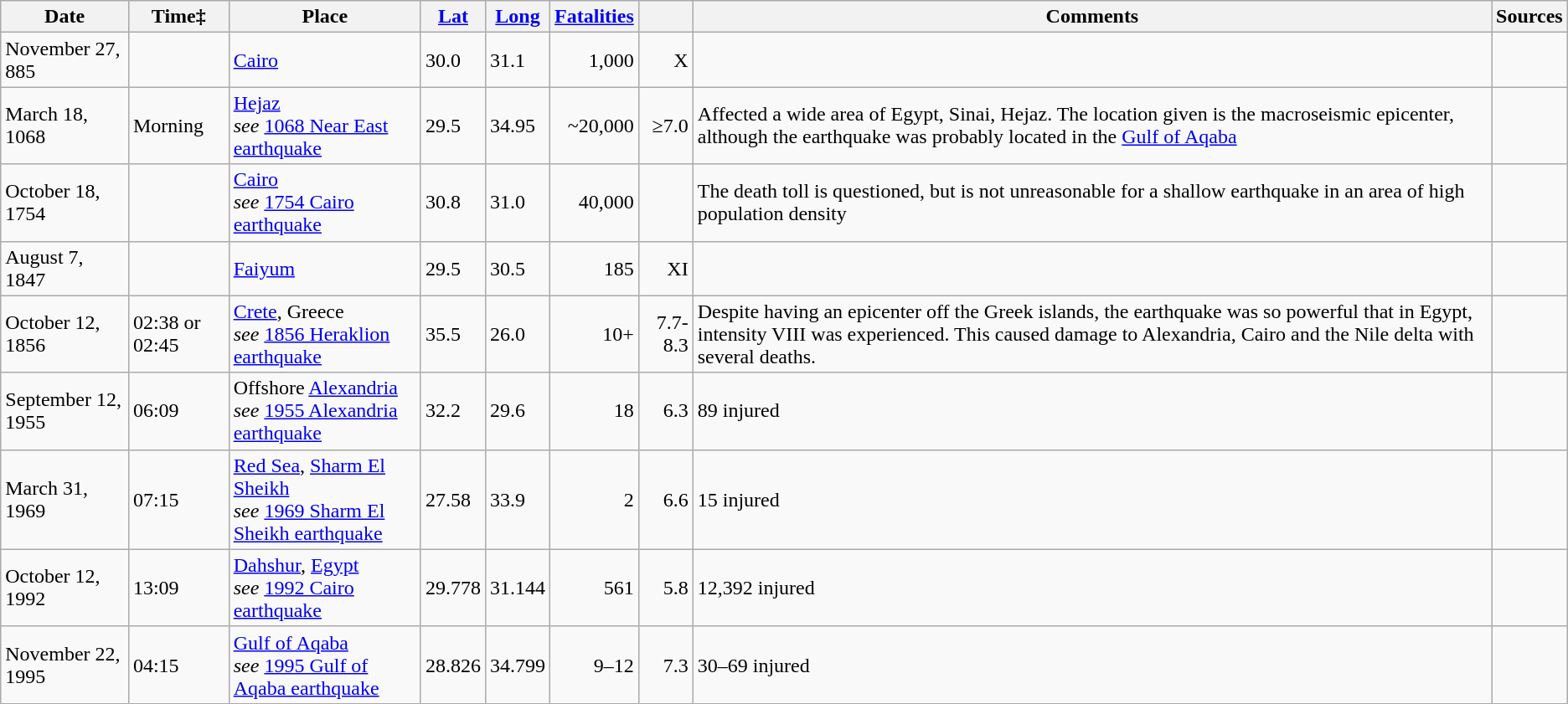<table class="wikitable sortable">
<tr>
<th>Date</th>
<th>Time‡</th>
<th>Place</th>
<th><a href='#'>Lat</a></th>
<th><a href='#'>Long</a></th>
<th><a href='#'>Fatalities</a></th>
<th></th>
<th>Comments</th>
<th>Sources</th>
</tr>
<tr>
<td>November 27, 885</td>
<td></td>
<td><a href='#'>Cairo</a></td>
<td>30.0</td>
<td>31.1</td>
<td align="right">1,000</td>
<td align="right">X</td>
<td></td>
<td></td>
</tr>
<tr>
<td>March 18, 1068</td>
<td>Morning</td>
<td><a href='#'>Hejaz</a><br><em>see</em> <a href='#'>1068 Near East earthquake</a></td>
<td>29.5</td>
<td>34.95</td>
<td align="right">~20,000</td>
<td align="right">≥7.0</td>
<td>Affected a wide area of Egypt, Sinai, Hejaz. The location given is the macroseismic epicenter, although the earthquake was probably located in the <a href='#'>Gulf of Aqaba</a></td>
<td></td>
</tr>
<tr>
<td>October 18, 1754</td>
<td></td>
<td><a href='#'>Cairo</a><br><em>see</em> <a href='#'>1754 Cairo earthquake</a></td>
<td>30.8</td>
<td>31.0</td>
<td align="right">40,000</td>
<td align="right"></td>
<td>The death toll is questioned, but is not unreasonable for a shallow earthquake in an area of high population density</td>
<td></td>
</tr>
<tr>
<td>August 7, 1847</td>
<td></td>
<td><a href='#'>Faiyum</a></td>
<td>29.5</td>
<td>30.5</td>
<td align="right">185</td>
<td align="right">XI</td>
<td></td>
<td></td>
</tr>
<tr>
<td>October 12, 1856</td>
<td>02:38 or 02:45</td>
<td><a href='#'>Crete</a>, Greece<br><em>see</em> <a href='#'>1856 Heraklion earthquake</a></td>
<td>35.5</td>
<td>26.0</td>
<td align="right">10+</td>
<td align="right">7.7-8.3 </td>
<td>Despite having an epicenter off the Greek islands, the earthquake was so powerful that in Egypt, intensity VIII was experienced. This caused damage to Alexandria, Cairo and the Nile delta with several deaths.</td>
<td></td>
</tr>
<tr>
<td>September 12, 1955</td>
<td>06:09</td>
<td>Offshore <a href='#'>Alexandria</a><br><em>see</em> <a href='#'>1955 Alexandria earthquake</a></td>
<td>32.2</td>
<td>29.6</td>
<td align="right">18</td>
<td align="right">6.3 </td>
<td>89 injured</td>
<td></td>
</tr>
<tr>
<td>March 31, 1969</td>
<td>07:15</td>
<td><a href='#'>Red Sea</a>, <a href='#'>Sharm El Sheikh</a><br><em>see</em> <a href='#'>1969 Sharm El Sheikh earthquake</a></td>
<td>27.58</td>
<td>33.9</td>
<td align="right">2</td>
<td align="right">6.6 </td>
<td>15 injured</td>
<td></td>
</tr>
<tr>
<td>October 12, 1992</td>
<td>13:09</td>
<td><a href='#'>Dahshur</a>, <a href='#'>Egypt</a><br><em>see</em> <a href='#'>1992 Cairo earthquake</a></td>
<td>29.778</td>
<td>31.144</td>
<td align="right">561</td>
<td align="right">5.8 </td>
<td>12,392 injured</td>
<td></td>
</tr>
<tr>
<td>November 22, 1995</td>
<td>04:15</td>
<td><a href='#'>Gulf of Aqaba</a><br><em>see</em> <a href='#'>1995 Gulf of Aqaba earthquake</a></td>
<td>28.826</td>
<td>34.799</td>
<td align="right">9–12</td>
<td align="right">7.3 </td>
<td>30–69 injured</td>
<td><br></td>
</tr>
</table>
